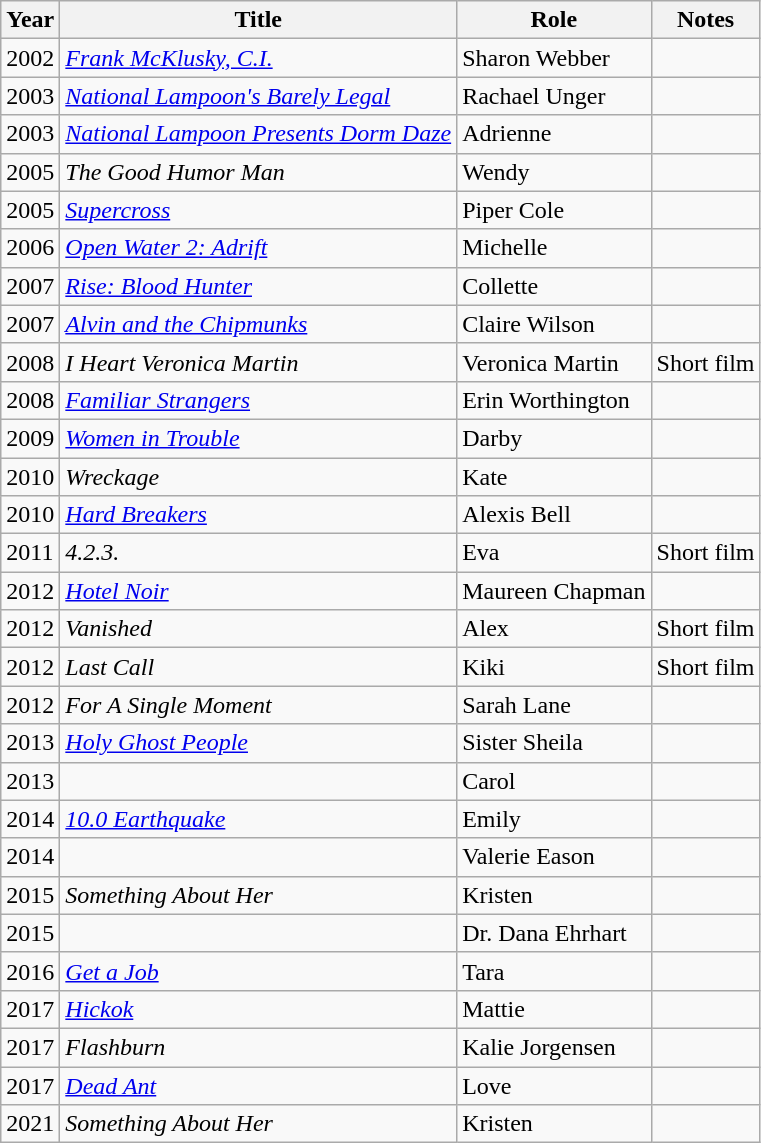<table class="wikitable sortable">
<tr>
<th>Year</th>
<th>Title</th>
<th>Role</th>
<th class="unsortable">Notes</th>
</tr>
<tr>
<td>2002</td>
<td><em><a href='#'>Frank McKlusky, C.I.</a></em></td>
<td>Sharon Webber</td>
<td></td>
</tr>
<tr>
<td>2003</td>
<td><em><a href='#'>National Lampoon's Barely Legal</a></em></td>
<td>Rachael Unger</td>
<td></td>
</tr>
<tr>
<td>2003</td>
<td><em><a href='#'>National Lampoon Presents Dorm Daze</a></em></td>
<td>Adrienne</td>
<td></td>
</tr>
<tr>
<td>2005</td>
<td><em>The Good Humor Man</em></td>
<td>Wendy</td>
<td></td>
</tr>
<tr>
<td>2005</td>
<td><em><a href='#'>Supercross</a></em></td>
<td>Piper Cole</td>
<td></td>
</tr>
<tr>
<td>2006</td>
<td><em><a href='#'>Open Water 2: Adrift</a></em></td>
<td>Michelle</td>
<td></td>
</tr>
<tr>
<td>2007</td>
<td><em><a href='#'>Rise: Blood Hunter</a></em></td>
<td>Collette</td>
<td></td>
</tr>
<tr>
<td>2007</td>
<td><em><a href='#'>Alvin and the Chipmunks</a></em></td>
<td>Claire Wilson</td>
<td></td>
</tr>
<tr>
<td>2008</td>
<td><em>I Heart Veronica Martin</em></td>
<td>Veronica Martin</td>
<td>Short film</td>
</tr>
<tr>
<td>2008</td>
<td><em><a href='#'>Familiar Strangers</a></em></td>
<td>Erin Worthington</td>
<td></td>
</tr>
<tr>
<td>2009</td>
<td><em><a href='#'>Women in Trouble</a></em></td>
<td>Darby</td>
<td></td>
</tr>
<tr>
<td>2010</td>
<td><em>Wreckage</em></td>
<td>Kate</td>
<td></td>
</tr>
<tr>
<td>2010</td>
<td><em><a href='#'>Hard Breakers</a></em></td>
<td>Alexis Bell</td>
<td></td>
</tr>
<tr>
<td>2011</td>
<td><em>4.2.3.</em></td>
<td>Eva</td>
<td>Short film</td>
</tr>
<tr>
<td>2012</td>
<td><em><a href='#'>Hotel Noir</a></em></td>
<td>Maureen Chapman</td>
<td></td>
</tr>
<tr>
<td>2012</td>
<td><em>Vanished</em></td>
<td>Alex</td>
<td>Short film</td>
</tr>
<tr>
<td>2012</td>
<td><em>Last Call</em></td>
<td>Kiki</td>
<td>Short film</td>
</tr>
<tr>
<td>2012</td>
<td><em>For A Single Moment</em></td>
<td>Sarah Lane</td>
<td></td>
</tr>
<tr>
<td>2013</td>
<td><em><a href='#'>Holy Ghost People</a></em></td>
<td>Sister Sheila</td>
<td></td>
</tr>
<tr>
<td>2013</td>
<td><em></em></td>
<td>Carol</td>
<td></td>
</tr>
<tr>
<td>2014</td>
<td><em><a href='#'>10.0 Earthquake</a></em></td>
<td>Emily</td>
<td></td>
</tr>
<tr>
<td>2014</td>
<td><em></em></td>
<td>Valerie Eason</td>
<td></td>
</tr>
<tr>
<td>2015</td>
<td><em>Something About Her</em></td>
<td>Kristen</td>
<td></td>
</tr>
<tr>
<td>2015</td>
<td><em></em></td>
<td>Dr. Dana Ehrhart</td>
<td></td>
</tr>
<tr>
<td>2016</td>
<td><em><a href='#'>Get a Job</a></em></td>
<td>Tara</td>
<td></td>
</tr>
<tr>
<td>2017</td>
<td><em><a href='#'>Hickok</a></em></td>
<td>Mattie</td>
<td></td>
</tr>
<tr>
<td>2017</td>
<td><em>Flashburn</em></td>
<td>Kalie Jorgensen</td>
<td></td>
</tr>
<tr>
<td>2017</td>
<td><em><a href='#'>Dead Ant</a></em></td>
<td>Love</td>
<td></td>
</tr>
<tr>
<td>2021</td>
<td><em>Something About Her</em></td>
<td>Kristen</td>
<td></td>
</tr>
</table>
